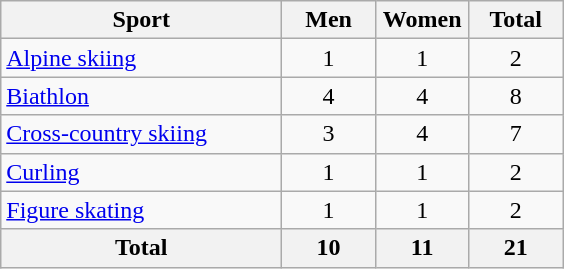<table class="wikitable sortable" style="text-align:center">
<tr>
<th width=180>Sport</th>
<th width=55>Men</th>
<th width=55>Women</th>
<th width=55>Total</th>
</tr>
<tr>
<td align=left><a href='#'>Alpine skiing</a></td>
<td>1</td>
<td>1</td>
<td>2</td>
</tr>
<tr>
<td align=left><a href='#'>Biathlon</a></td>
<td>4</td>
<td>4</td>
<td>8</td>
</tr>
<tr>
<td align=left><a href='#'>Cross-country skiing</a></td>
<td>3</td>
<td>4</td>
<td>7</td>
</tr>
<tr>
<td align=left><a href='#'>Curling</a></td>
<td>1</td>
<td>1</td>
<td>2</td>
</tr>
<tr>
<td align=left><a href='#'>Figure skating</a></td>
<td>1</td>
<td>1</td>
<td>2</td>
</tr>
<tr>
<th>Total</th>
<th>10</th>
<th>11</th>
<th>21</th>
</tr>
</table>
